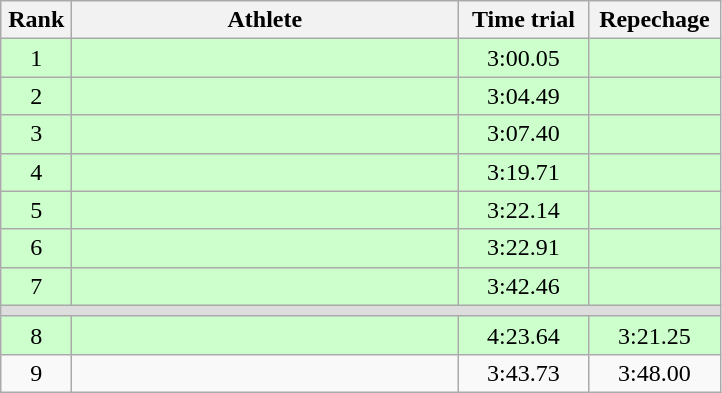<table class=wikitable style="text-align:center">
<tr>
<th width=40>Rank</th>
<th width=250>Athlete</th>
<th width=80>Time trial</th>
<th width=80>Repechage</th>
</tr>
<tr bgcolor="ccffcc">
<td>1</td>
<td align=left></td>
<td>3:00.05</td>
<td></td>
</tr>
<tr bgcolor="ccffcc">
<td>2</td>
<td align=left></td>
<td>3:04.49</td>
<td></td>
</tr>
<tr bgcolor="ccffcc">
<td>3</td>
<td align=left></td>
<td>3:07.40</td>
<td></td>
</tr>
<tr bgcolor="ccffcc">
<td>4</td>
<td align=left></td>
<td>3:19.71</td>
<td></td>
</tr>
<tr bgcolor="ccffcc">
<td>5</td>
<td align=left></td>
<td>3:22.14</td>
<td></td>
</tr>
<tr bgcolor="ccffcc">
<td>6</td>
<td align=left></td>
<td>3:22.91</td>
<td></td>
</tr>
<tr bgcolor="ccffcc">
<td>7</td>
<td align=left></td>
<td>3:42.46</td>
<td></td>
</tr>
<tr bgcolor=#DDDDDD>
<td colspan=4></td>
</tr>
<tr bgcolor="ccffcc">
<td>8</td>
<td align=left></td>
<td>4:23.64</td>
<td>3:21.25</td>
</tr>
<tr>
<td>9</td>
<td align=left></td>
<td>3:43.73</td>
<td>3:48.00</td>
</tr>
</table>
